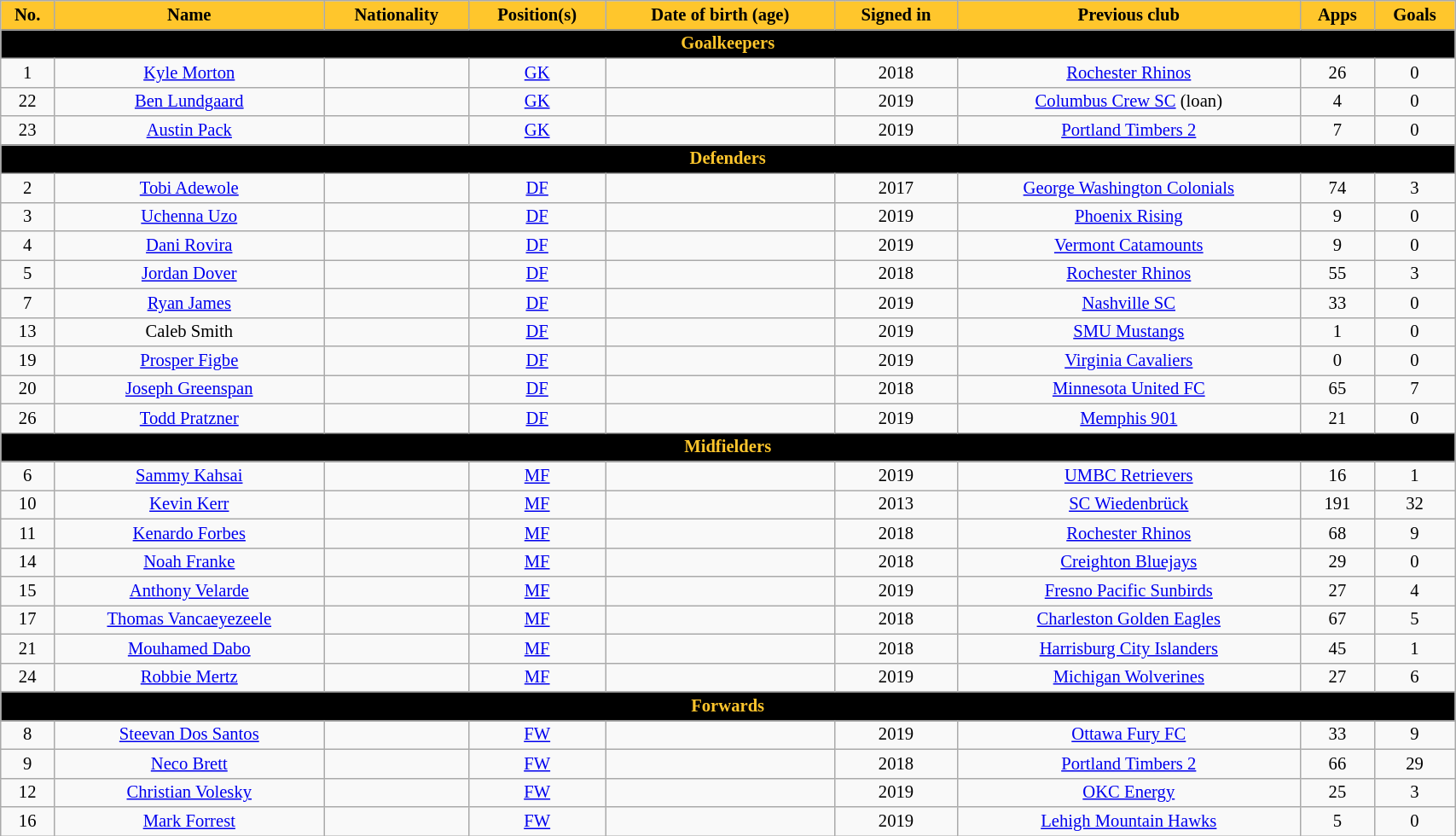<table class="wikitable" style="text-align:center; font-size:86%; width:90%;">
<tr>
<th style="background:#FFC62C; color:black; text-align:center;">No.</th>
<th style="background:#FFC62C; color:black; text-align:center;">Name</th>
<th style="background:#FFC62C; color:black; text-align:center;">Nationality</th>
<th style="background:#FFC62C; color:black; text-align:center;">Position(s)</th>
<th style="background:#FFC62C; color:black; text-align:center;">Date of birth (age)</th>
<th style="background:#FFC62C; color:black; text-align:center;">Signed in</th>
<th style="background:#FFC62C; color:black; text-align:center;">Previous club</th>
<th style="background:#FFC62C; color:black; text-align:center;">Apps</th>
<th style="background:#FFC62C; color:black; text-align:center;">Goals</th>
</tr>
<tr>
<th colspan=9 style="background:black; color:#FFC62C; text-align:center;">Goalkeepers</th>
</tr>
<tr>
<td>1</td>
<td><a href='#'>Kyle Morton</a></td>
<td></td>
<td><a href='#'>GK</a></td>
<td></td>
<td>2018</td>
<td> <a href='#'>Rochester Rhinos</a></td>
<td>26</td>
<td>0</td>
</tr>
<tr>
<td>22</td>
<td><a href='#'>Ben Lundgaard</a></td>
<td></td>
<td><a href='#'>GK</a></td>
<td></td>
<td>2019</td>
<td> <a href='#'>Columbus Crew SC</a> (loan)</td>
<td>4</td>
<td>0</td>
</tr>
<tr>
<td>23</td>
<td><a href='#'>Austin Pack</a></td>
<td></td>
<td><a href='#'>GK</a></td>
<td></td>
<td>2019</td>
<td> <a href='#'>Portland Timbers 2</a></td>
<td>7</td>
<td>0</td>
</tr>
<tr>
<th colspan=9 style="background:black; color:#FFC62C; text-align:center;">Defenders</th>
</tr>
<tr>
<td>2</td>
<td><a href='#'>Tobi Adewole</a></td>
<td></td>
<td><a href='#'>DF</a></td>
<td></td>
<td>2017</td>
<td> <a href='#'>George Washington Colonials</a></td>
<td>74</td>
<td>3</td>
</tr>
<tr>
<td>3</td>
<td><a href='#'>Uchenna Uzo</a></td>
<td></td>
<td><a href='#'>DF</a></td>
<td></td>
<td>2019</td>
<td> <a href='#'>Phoenix Rising</a></td>
<td>9</td>
<td>0</td>
</tr>
<tr>
<td>4</td>
<td><a href='#'>Dani Rovira</a></td>
<td></td>
<td><a href='#'>DF</a></td>
<td></td>
<td>2019</td>
<td> <a href='#'>Vermont Catamounts</a></td>
<td>9</td>
<td>0</td>
</tr>
<tr>
<td>5</td>
<td><a href='#'>Jordan Dover</a></td>
<td></td>
<td><a href='#'>DF</a></td>
<td></td>
<td>2018</td>
<td> <a href='#'>Rochester Rhinos</a></td>
<td>55</td>
<td>3</td>
</tr>
<tr>
<td>7</td>
<td><a href='#'>Ryan James</a></td>
<td></td>
<td><a href='#'>DF</a></td>
<td></td>
<td>2019</td>
<td> <a href='#'>Nashville SC</a></td>
<td>33</td>
<td>0</td>
</tr>
<tr>
<td>13</td>
<td>Caleb Smith</td>
<td></td>
<td><a href='#'>DF</a></td>
<td></td>
<td>2019</td>
<td> <a href='#'>SMU Mustangs</a></td>
<td>1</td>
<td>0</td>
</tr>
<tr>
<td>19</td>
<td><a href='#'>Prosper Figbe</a></td>
<td></td>
<td><a href='#'>DF</a></td>
<td></td>
<td>2019</td>
<td> <a href='#'>Virginia Cavaliers</a></td>
<td>0</td>
<td>0</td>
</tr>
<tr>
<td>20</td>
<td><a href='#'>Joseph Greenspan</a></td>
<td></td>
<td><a href='#'>DF</a></td>
<td></td>
<td>2018</td>
<td> <a href='#'>Minnesota United FC</a></td>
<td>65</td>
<td>7</td>
</tr>
<tr>
<td>26</td>
<td><a href='#'>Todd Pratzner</a></td>
<td></td>
<td><a href='#'>DF</a></td>
<td></td>
<td>2019</td>
<td> <a href='#'>Memphis 901</a></td>
<td>21</td>
<td>0</td>
</tr>
<tr>
<th colspan=9 style="background:black; color:#FFC62C; text-align:center;">Midfielders</th>
</tr>
<tr>
<td>6</td>
<td><a href='#'>Sammy Kahsai</a></td>
<td></td>
<td><a href='#'>MF</a></td>
<td></td>
<td>2019</td>
<td> <a href='#'>UMBC Retrievers</a></td>
<td>16</td>
<td>1</td>
</tr>
<tr>
<td>10</td>
<td><a href='#'>Kevin Kerr</a></td>
<td></td>
<td><a href='#'>MF</a></td>
<td></td>
<td>2013</td>
<td> <a href='#'>SC Wiedenbrück</a></td>
<td>191</td>
<td>32</td>
</tr>
<tr>
<td>11</td>
<td><a href='#'>Kenardo Forbes</a></td>
<td></td>
<td><a href='#'>MF</a></td>
<td></td>
<td>2018</td>
<td> <a href='#'>Rochester Rhinos</a></td>
<td>68</td>
<td>9</td>
</tr>
<tr>
<td>14</td>
<td><a href='#'>Noah Franke</a></td>
<td></td>
<td><a href='#'>MF</a></td>
<td></td>
<td>2018</td>
<td> <a href='#'>Creighton Bluejays</a></td>
<td>29</td>
<td>0</td>
</tr>
<tr>
<td>15</td>
<td><a href='#'>Anthony Velarde</a></td>
<td></td>
<td><a href='#'>MF</a></td>
<td></td>
<td>2019</td>
<td> <a href='#'>Fresno Pacific Sunbirds</a></td>
<td>27</td>
<td>4</td>
</tr>
<tr>
<td>17</td>
<td><a href='#'>Thomas Vancaeyezeele</a></td>
<td></td>
<td><a href='#'>MF</a></td>
<td></td>
<td>2018</td>
<td> <a href='#'>Charleston Golden Eagles</a></td>
<td>67</td>
<td>5</td>
</tr>
<tr>
<td>21</td>
<td><a href='#'>Mouhamed Dabo</a></td>
<td></td>
<td><a href='#'>MF</a></td>
<td></td>
<td>2018</td>
<td> <a href='#'>Harrisburg City Islanders</a></td>
<td>45</td>
<td>1</td>
</tr>
<tr>
<td>24</td>
<td><a href='#'>Robbie Mertz</a></td>
<td></td>
<td><a href='#'>MF</a></td>
<td></td>
<td>2019</td>
<td> <a href='#'>Michigan Wolverines</a></td>
<td>27</td>
<td>6</td>
</tr>
<tr>
<th colspan=9 style="background:black; color:#FFC62C; text-align:center;">Forwards</th>
</tr>
<tr>
<td>8</td>
<td><a href='#'>Steevan Dos Santos</a></td>
<td></td>
<td><a href='#'>FW</a></td>
<td></td>
<td>2019</td>
<td> <a href='#'>Ottawa Fury FC</a></td>
<td>33</td>
<td>9</td>
</tr>
<tr>
<td>9</td>
<td><a href='#'>Neco Brett</a></td>
<td></td>
<td><a href='#'>FW</a></td>
<td></td>
<td>2018</td>
<td> <a href='#'>Portland Timbers 2</a></td>
<td>66</td>
<td>29</td>
</tr>
<tr>
<td>12</td>
<td><a href='#'>Christian Volesky</a></td>
<td></td>
<td><a href='#'>FW</a></td>
<td></td>
<td>2019</td>
<td> <a href='#'>OKC Energy</a></td>
<td>25</td>
<td>3</td>
</tr>
<tr>
<td>16</td>
<td><a href='#'>Mark Forrest</a></td>
<td></td>
<td><a href='#'>FW</a></td>
<td></td>
<td>2019</td>
<td> <a href='#'>Lehigh Mountain Hawks</a></td>
<td>5</td>
<td>0</td>
</tr>
</table>
